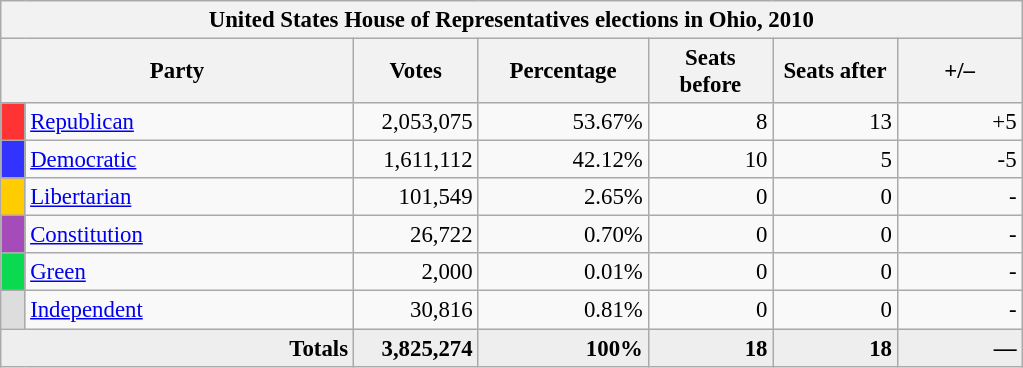<table class="wikitable" style="font-size: 95%;">
<tr>
<th colspan="8">United States House of Representatives elections in Ohio, 2010</th>
</tr>
<tr>
<th colspan=2 style="width: 15em">Party</th>
<th style="width: 5em">Votes</th>
<th style="width: 7em">Percentage</th>
<th style="width: 5em">Seats before</th>
<th style="width: 5em">Seats after</th>
<th style="width: 5em">+/–</th>
</tr>
<tr>
<th style="background-color:#FF3333; width: 3px"></th>
<td style="width: 130px"><a href='#'>Republican</a></td>
<td align="right">2,053,075</td>
<td align="right">53.67%</td>
<td align="right">8</td>
<td align="right">13</td>
<td align="right">+5</td>
</tr>
<tr>
<th style="background-color:#3333FF; width: 3px"></th>
<td style="width: 130px"><a href='#'>Democratic</a></td>
<td align="right">1,611,112</td>
<td align="right">42.12%</td>
<td align="right">10</td>
<td align="right">5</td>
<td align="right">-5</td>
</tr>
<tr>
<th style="background-color:#FFCC00; width: 3px"></th>
<td style="width: 130px"><a href='#'>Libertarian</a></td>
<td align="right">101,549</td>
<td align="right">2.65%</td>
<td align="right">0</td>
<td align="right">0</td>
<td align="right">-</td>
</tr>
<tr>
<th style="background-color:#A54CBA; width: 3px"></th>
<td style="width: 130px"><a href='#'>Constitution</a></td>
<td align="right">26,722</td>
<td align="right">0.70%</td>
<td align="right">0</td>
<td align="right">0</td>
<td align="right">-</td>
</tr>
<tr>
<th style="background-color:#0BDA51; width: 3px"></th>
<td style="width: 130px"><a href='#'>Green</a></td>
<td align="right">2,000</td>
<td align="right">0.01%</td>
<td align="right">0</td>
<td align="right">0</td>
<td align="right">-</td>
</tr>
<tr>
<th style="background-color:#DDDDDD; width: 3px"></th>
<td style="width: 130px"><a href='#'>Independent</a></td>
<td align="right">30,816</td>
<td align="right">0.81%</td>
<td align="right">0</td>
<td align="right">0</td>
<td align="right">-</td>
</tr>
<tr bgcolor="#EEEEEE">
<td colspan="2" align="right"><strong>Totals</strong></td>
<td align="right"><strong>3,825,274</strong></td>
<td align="right"><strong>100%</strong></td>
<td align="right"><strong>18</strong></td>
<td align="right"><strong>18</strong></td>
<td align="right"><strong>—</strong></td>
</tr>
</table>
